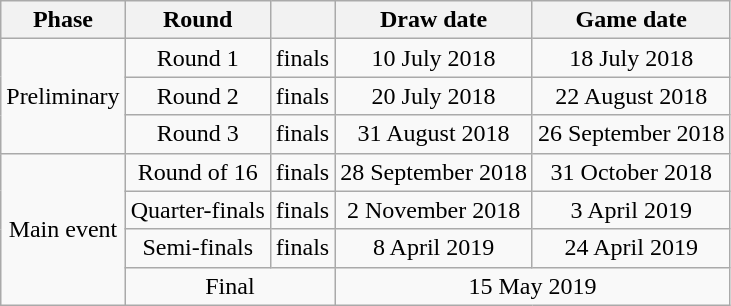<table class="wikitable" style="text-align:center">
<tr>
<th>Phase</th>
<th>Round</th>
<th></th>
<th>Draw date</th>
<th>Game date</th>
</tr>
<tr>
<td rowspan=3>Preliminary</td>
<td>Round 1</td>
<td> finals</td>
<td>10 July 2018</td>
<td>18 July 2018</td>
</tr>
<tr>
<td>Round 2</td>
<td> finals</td>
<td>20 July 2018</td>
<td>22 August 2018</td>
</tr>
<tr>
<td>Round 3</td>
<td> finals</td>
<td>31 August 2018</td>
<td>26 September 2018</td>
</tr>
<tr>
<td rowspan=4>Main event</td>
<td>Round of 16</td>
<td> finals</td>
<td>28 September 2018</td>
<td>31 October 2018</td>
</tr>
<tr>
<td>Quarter-finals</td>
<td> finals</td>
<td>2 November 2018</td>
<td>3 April 2019</td>
</tr>
<tr>
<td>Semi-finals</td>
<td> finals</td>
<td>8 April 2019</td>
<td>24 April 2019</td>
</tr>
<tr>
<td colspan="2">Final</td>
<td colspan="2">15 May 2019</td>
</tr>
</table>
